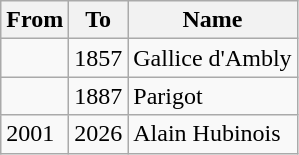<table class="wikitable">
<tr>
<th>From</th>
<th>To</th>
<th>Name</th>
</tr>
<tr>
<td></td>
<td>1857</td>
<td>Gallice d'Ambly</td>
</tr>
<tr>
<td></td>
<td>1887</td>
<td>Parigot</td>
</tr>
<tr>
<td>2001</td>
<td>2026</td>
<td>Alain Hubinois</td>
</tr>
</table>
